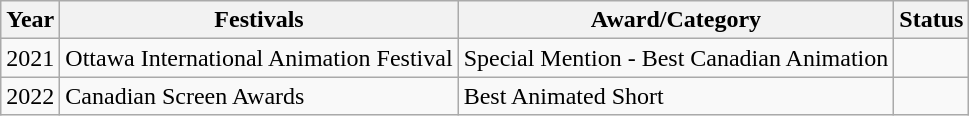<table class="wikitable">
<tr>
<th>Year</th>
<th>Festivals</th>
<th>Award/Category</th>
<th>Status</th>
</tr>
<tr>
<td>2021</td>
<td>Ottawa International Animation Festival</td>
<td>Special Mention - Best Canadian Animation</td>
<td></td>
</tr>
<tr>
<td>2022</td>
<td>Canadian Screen Awards</td>
<td>Best Animated Short</td>
<td></td>
</tr>
</table>
